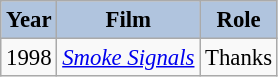<table class="wikitable" style="font-size:95%;">
<tr>
<th style="background:#B0C4DE;">Year</th>
<th style="background:#B0C4DE;">Film</th>
<th style="background:#B0C4DE;">Role</th>
</tr>
<tr>
<td>1998</td>
<td><em><a href='#'>Smoke Signals</a></em></td>
<td>Thanks</td>
</tr>
</table>
